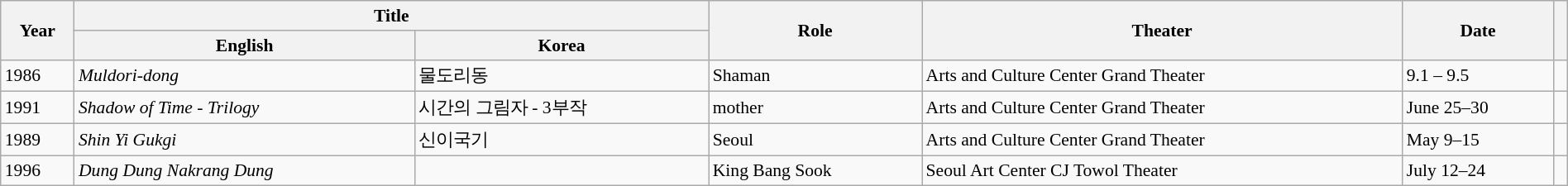<table class="wikitable sortable" style="clear:none; font-size:90%; padding:0 auto; width:100%; margin:auto">
<tr>
<th scope="col" rowspan="2">Year</th>
<th scope="col" colspan="2">Title</th>
<th scope="col" rowspan="2">Role</th>
<th rowspan="2" scope="col">Theater</th>
<th rowspan="2" scope="col">Date</th>
<th rowspan="2" scope="col" class="unsortable"></th>
</tr>
<tr>
<th>English</th>
<th>Korea</th>
</tr>
<tr>
<td>1986</td>
<td><em>Muldori-dong</em></td>
<td>물도리동</td>
<td>Shaman</td>
<td>Arts and Culture Center Grand Theater</td>
<td>9.1 – 9.5</td>
<td></td>
</tr>
<tr>
<td>1991</td>
<td><em>Shadow of Time - Trilogy</em></td>
<td>시간의 그림자 - 3부작</td>
<td>mother</td>
<td>Arts and Culture Center Grand Theater</td>
<td>June 25–30</td>
<td></td>
</tr>
<tr>
<td>1989</td>
<td><em>Shin Yi Gukgi</em></td>
<td>신이국기</td>
<td>Seoul</td>
<td>Arts and Culture Center Grand Theater</td>
<td>May 9–15</td>
<td></td>
</tr>
<tr>
<td>1996</td>
<td><em>Dung Dung Nakrang Dung</em></td>
<td></td>
<td>King Bang Sook</td>
<td>Seoul Art Center CJ Towol Theater</td>
<td>July 12–24</td>
<td></td>
</tr>
</table>
